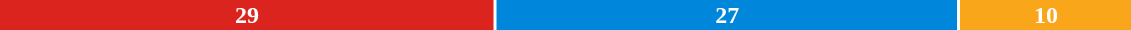<table style="width:60%; text-align:center;">
<tr style="color:white;">
<td style="background:#DC241f; width:43.9%;"><strong>29</strong></td>
<td style="background:#0087DC; width:40.9%;"><strong>27</strong></td>
<td style="background:#FAA61A; width:15.2%;"><strong>10</strong></td>
</tr>
<tr>
<td><span></span></td>
<td><span></span></td>
<td><span></span></td>
</tr>
</table>
